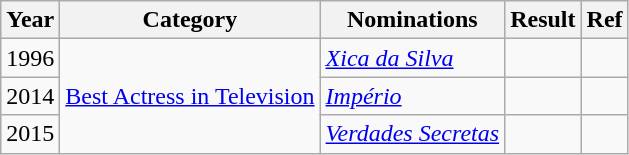<table class="wikitable">
<tr>
<th>Year</th>
<th>Category</th>
<th>Nominations</th>
<th>Result</th>
<th>Ref</th>
</tr>
<tr>
<td>1996</td>
<td rowspan=3><a href='#'>Best Actress in Television</a></td>
<td><em><a href='#'>Xica da Silva</a></em></td>
<td></td>
<td></td>
</tr>
<tr>
<td>2014</td>
<td><em><a href='#'>Império</a></em></td>
<td></td>
<td></td>
</tr>
<tr>
<td>2015</td>
<td><em><a href='#'>Verdades Secretas</a></em></td>
<td></td>
<td></td>
</tr>
</table>
